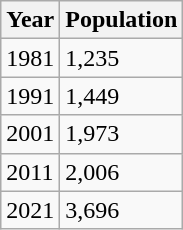<table class=wikitable>
<tr>
<th>Year</th>
<th>Population</th>
</tr>
<tr ---->
<td>1981</td>
<td>1,235</td>
</tr>
<tr ---->
<td>1991</td>
<td>1,449</td>
</tr>
<tr ---->
<td>2001</td>
<td>1,973</td>
</tr>
<tr ---->
<td>2011</td>
<td>2,006</td>
</tr>
<tr ---->
<td>2021</td>
<td>3,696</td>
</tr>
</table>
